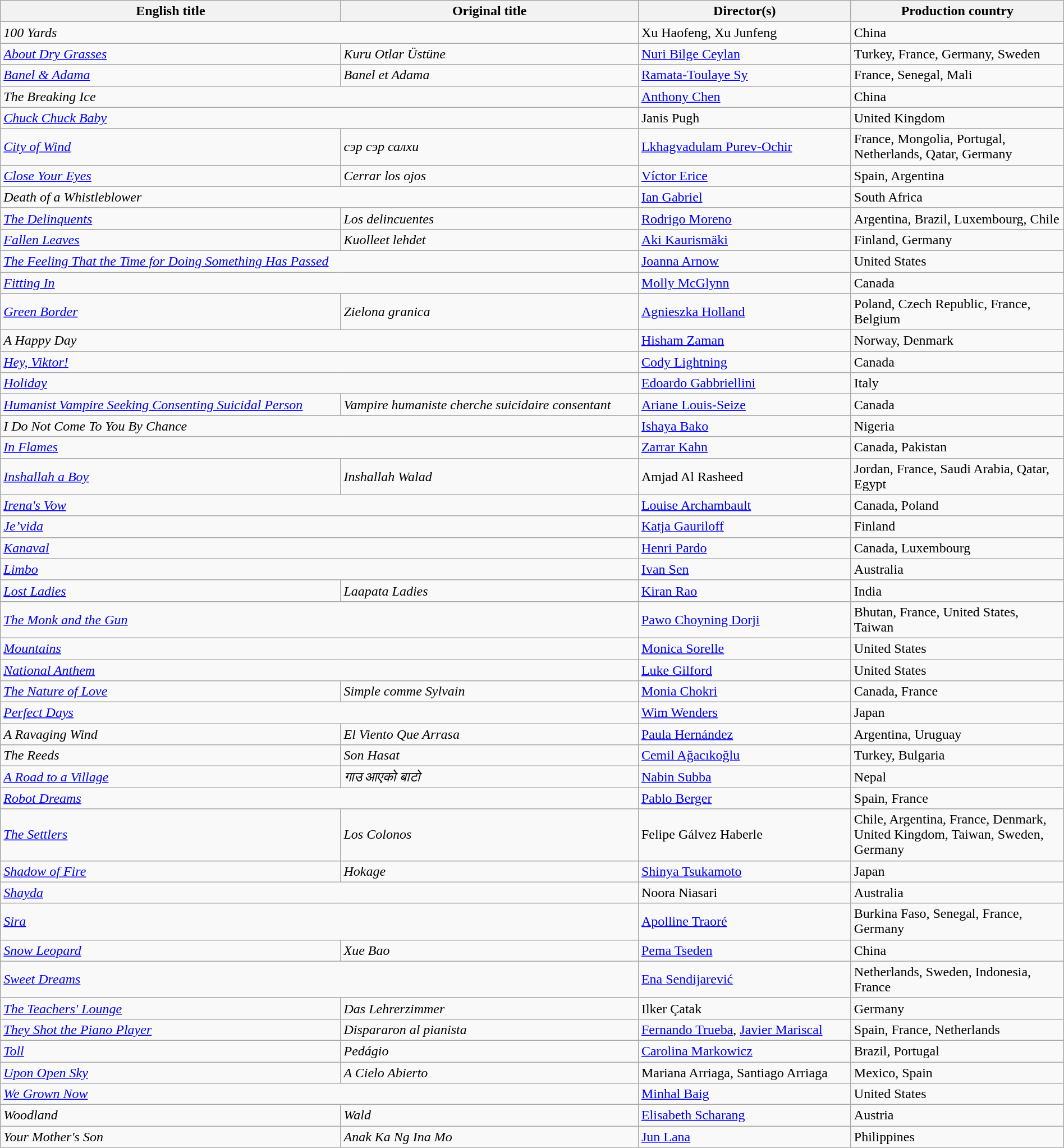<table class="sortable wikitable" width="100%" cellpadding="5">
<tr>
<th scope="col" width="32%">English title</th>
<th scope="col" width="28%">Original title</th>
<th scope="col" width="20%">Director(s)</th>
<th scope="col" width="20%">Production country</th>
</tr>
<tr>
<td colspan=2><em>100 Yards</em></td>
<td>Xu Haofeng, Xu Junfeng</td>
<td>China</td>
</tr>
<tr>
<td><em><a href='#'>About Dry Grasses</a></em></td>
<td><em>Kuru Otlar Üstüne</em></td>
<td><a href='#'>Nuri Bilge Ceylan</a></td>
<td>Turkey, France, Germany, Sweden</td>
</tr>
<tr>
<td><em><a href='#'>Banel & Adama</a></em></td>
<td><em>Banel et Adama</em></td>
<td><a href='#'>Ramata-Toulaye Sy</a></td>
<td>France, Senegal, Mali</td>
</tr>
<tr>
<td colspan=2><em>The Breaking Ice</em></td>
<td><a href='#'>Anthony Chen</a></td>
<td>China</td>
</tr>
<tr>
<td colspan=2><em><a href='#'>Chuck Chuck Baby</a></em></td>
<td>Janis Pugh</td>
<td>United Kingdom</td>
</tr>
<tr>
<td><em><a href='#'>City of Wind</a></em></td>
<td><em>сэр сэр салхи</em></td>
<td><a href='#'>Lkhagvadulam Purev-Ochir</a></td>
<td>France, Mongolia, Portugal, Netherlands, Qatar, Germany</td>
</tr>
<tr>
<td><em><a href='#'>Close Your Eyes</a></em></td>
<td><em>Cerrar los ojos</em></td>
<td><a href='#'>Víctor Erice</a></td>
<td>Spain, Argentina</td>
</tr>
<tr>
<td colspan=2><em>Death of a Whistleblower</em></td>
<td><a href='#'>Ian Gabriel</a></td>
<td>South Africa</td>
</tr>
<tr>
<td><em><a href='#'>The Delinquents</a></em></td>
<td><em>Los delincuentes</em></td>
<td><a href='#'>Rodrigo Moreno</a></td>
<td>Argentina, Brazil, Luxembourg, Chile</td>
</tr>
<tr>
<td><em><a href='#'>Fallen Leaves</a></em></td>
<td><em>Kuolleet lehdet</em></td>
<td><a href='#'>Aki Kaurismäki</a></td>
<td>Finland, Germany</td>
</tr>
<tr>
<td colspan=2><em><a href='#'>The Feeling That the Time for Doing Something Has Passed</a></em></td>
<td><a href='#'>Joanna Arnow</a></td>
<td>United States</td>
</tr>
<tr>
<td colspan=2><em><a href='#'>Fitting In</a></em></td>
<td><a href='#'>Molly McGlynn</a></td>
<td>Canada</td>
</tr>
<tr>
<td><em><a href='#'>Green Border</a></em></td>
<td><em>Zielona granica</em></td>
<td><a href='#'>Agnieszka Holland</a></td>
<td>Poland, Czech Republic, France, Belgium</td>
</tr>
<tr>
<td colspan=2><em>A Happy Day</em></td>
<td><a href='#'>Hisham Zaman</a></td>
<td>Norway, Denmark</td>
</tr>
<tr>
<td colspan=2><em><a href='#'>Hey, Viktor!</a></em></td>
<td><a href='#'>Cody Lightning</a></td>
<td>Canada</td>
</tr>
<tr>
<td colspan=2><em><a href='#'>Holiday</a></em></td>
<td><a href='#'>Edoardo Gabbriellini</a></td>
<td>Italy</td>
</tr>
<tr>
<td><em><a href='#'>Humanist Vampire Seeking Consenting Suicidal Person</a></em></td>
<td><em>Vampire humaniste cherche suicidaire consentant</em></td>
<td><a href='#'>Ariane Louis-Seize</a></td>
<td>Canada</td>
</tr>
<tr>
<td colspan=2><em>I Do Not Come To You By Chance</em></td>
<td><a href='#'>Ishaya Bako</a></td>
<td>Nigeria</td>
</tr>
<tr>
<td colspan=2><em><a href='#'>In Flames</a></em></td>
<td><a href='#'>Zarrar Kahn</a></td>
<td>Canada, Pakistan</td>
</tr>
<tr>
<td><em><a href='#'>Inshallah a Boy</a></em></td>
<td><em>Inshallah Walad</em></td>
<td>Amjad Al Rasheed</td>
<td>Jordan, France, Saudi Arabia, Qatar, Egypt</td>
</tr>
<tr>
<td colspan=2><em><a href='#'>Irena's Vow</a></em></td>
<td><a href='#'>Louise Archambault</a></td>
<td>Canada, Poland</td>
</tr>
<tr>
<td colspan=2><em><a href='#'>Je’vida</a></em></td>
<td><a href='#'>Katja Gauriloff</a></td>
<td>Finland</td>
</tr>
<tr>
<td colspan=2><em><a href='#'>Kanaval</a></em></td>
<td><a href='#'>Henri Pardo</a></td>
<td>Canada, Luxembourg</td>
</tr>
<tr>
<td colspan=2><em><a href='#'>Limbo</a></em></td>
<td><a href='#'>Ivan Sen</a></td>
<td>Australia</td>
</tr>
<tr>
<td><em><a href='#'>Lost Ladies</a></em></td>
<td><em>Laapata Ladies</em></td>
<td><a href='#'>Kiran Rao</a></td>
<td>India</td>
</tr>
<tr>
<td colspan=2><em><a href='#'>The Monk and the Gun</a></em></td>
<td><a href='#'>Pawo Choyning Dorji</a></td>
<td>Bhutan, France, United States, Taiwan</td>
</tr>
<tr>
<td colspan=2><em><a href='#'>Mountains</a></em></td>
<td><a href='#'>Monica Sorelle</a></td>
<td>United States</td>
</tr>
<tr>
<td colspan=2><em><a href='#'>National Anthem</a></em></td>
<td><a href='#'>Luke Gilford</a></td>
<td>United States</td>
</tr>
<tr>
<td><em><a href='#'>The Nature of Love</a></em></td>
<td><em>Simple comme Sylvain</em></td>
<td><a href='#'>Monia Chokri</a></td>
<td>Canada, France</td>
</tr>
<tr>
<td colspan=2><em><a href='#'>Perfect Days</a></em></td>
<td><a href='#'>Wim Wenders</a></td>
<td>Japan</td>
</tr>
<tr>
<td><em>A Ravaging Wind</em></td>
<td><em>El Viento Que Arrasa</em></td>
<td><a href='#'>Paula Hernández</a></td>
<td>Argentina, Uruguay</td>
</tr>
<tr>
<td><em>The Reeds</em></td>
<td><em>Son Hasat</em></td>
<td><a href='#'>Cemil Ağacıkoğlu</a></td>
<td>Turkey, Bulgaria</td>
</tr>
<tr>
<td><em><a href='#'>A Road to a Village</a></em></td>
<td><em>गाउ आएको बाटो</em></td>
<td><a href='#'>Nabin Subba</a></td>
<td>Nepal</td>
</tr>
<tr>
<td colspan=2><em><a href='#'>Robot Dreams</a></em></td>
<td><a href='#'>Pablo Berger</a></td>
<td>Spain, France</td>
</tr>
<tr>
<td><em><a href='#'>The Settlers</a></em></td>
<td><em>Los Colonos</em></td>
<td>Felipe Gálvez Haberle</td>
<td>Chile, Argentina, France, Denmark, United Kingdom, Taiwan, Sweden, Germany</td>
</tr>
<tr>
<td><em><a href='#'>Shadow of Fire</a></em></td>
<td><em>Hokage</em></td>
<td><a href='#'>Shinya Tsukamoto</a></td>
<td>Japan</td>
</tr>
<tr>
<td colspan=2><em><a href='#'>Shayda</a></em></td>
<td>Noora Niasari</td>
<td>Australia</td>
</tr>
<tr>
<td colspan=2><em><a href='#'>Sira</a></em></td>
<td><a href='#'>Apolline Traoré</a></td>
<td>Burkina Faso, Senegal, France, Germany</td>
</tr>
<tr>
<td><em><a href='#'>Snow Leopard</a></em></td>
<td><em>Xue Bao</em></td>
<td><a href='#'>Pema Tseden</a></td>
<td>China</td>
</tr>
<tr>
<td colspan=2><em><a href='#'>Sweet Dreams</a></em></td>
<td><a href='#'>Ena Sendijarević</a></td>
<td>Netherlands, Sweden, Indonesia, France</td>
</tr>
<tr>
<td><em><a href='#'>The Teachers' Lounge</a></em></td>
<td><em>Das Lehrerzimmer</em></td>
<td>Ilker Çatak</td>
<td>Germany</td>
</tr>
<tr>
<td><em><a href='#'>They Shot the Piano Player</a></em></td>
<td><em>Dispararon al pianista</em></td>
<td><a href='#'>Fernando Trueba</a>, <a href='#'>Javier Mariscal</a></td>
<td>Spain, France, Netherlands</td>
</tr>
<tr>
<td><em><a href='#'>Toll</a></em></td>
<td><em>Pedágio</em></td>
<td><a href='#'>Carolina Markowicz</a></td>
<td>Brazil, Portugal</td>
</tr>
<tr>
<td><em><a href='#'>Upon Open Sky</a></em></td>
<td><em>A Cielo Abierto</em></td>
<td>Mariana Arriaga, Santiago Arriaga</td>
<td>Mexico, Spain</td>
</tr>
<tr>
<td colspan=2><em><a href='#'>We Grown Now</a></em></td>
<td><a href='#'>Minhal Baig</a></td>
<td>United States</td>
</tr>
<tr>
<td><em>Woodland</em></td>
<td><em>Wald</em></td>
<td><a href='#'>Elisabeth Scharang</a></td>
<td>Austria</td>
</tr>
<tr>
<td><em>Your Mother's Son</em></td>
<td><em>Anak Ka Ng Ina Mo</em></td>
<td><a href='#'>Jun Lana</a></td>
<td>Philippines</td>
</tr>
</table>
